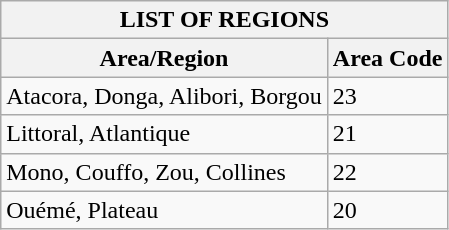<table class="wikitable" border=1>
<tr>
<th colspan="2">LIST OF REGIONS</th>
</tr>
<tr>
<th>Area/Region</th>
<th>Area Code</th>
</tr>
<tr>
<td>Atacora, Donga, Alibori, Borgou</td>
<td>23</td>
</tr>
<tr>
<td>Littoral, Atlantique</td>
<td>21</td>
</tr>
<tr>
<td>Mono, Couffo, Zou, Collines</td>
<td>22</td>
</tr>
<tr>
<td>Ouémé, Plateau</td>
<td>20</td>
</tr>
</table>
